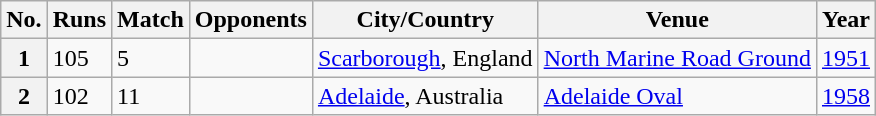<table class="wikitable">
<tr>
<th>No.</th>
<th>Runs</th>
<th>Match</th>
<th>Opponents</th>
<th>City/Country</th>
<th>Venue</th>
<th>Year</th>
</tr>
<tr>
<th>1</th>
<td>105</td>
<td>5</td>
<td></td>
<td><a href='#'>Scarborough</a>, England</td>
<td><a href='#'>North Marine Road Ground</a></td>
<td><a href='#'>1951</a></td>
</tr>
<tr>
<th>2</th>
<td>102</td>
<td>11</td>
<td></td>
<td><a href='#'>Adelaide</a>, Australia</td>
<td><a href='#'>Adelaide Oval</a></td>
<td><a href='#'>1958</a></td>
</tr>
</table>
